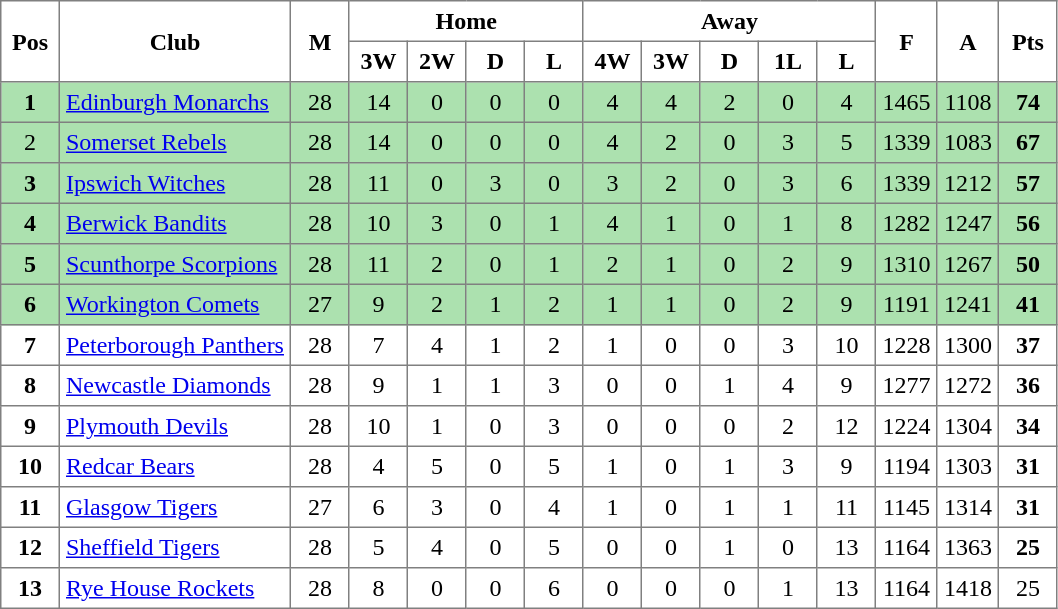<table class="toccolours" border="1" cellpadding="4" cellspacing="0" style="border-collapse: collapse; margin:0;">
<tr>
<th width=30 rowspan=2>Pos</th>
<th rowspan=2>Club</th>
<th rowspan=2 width=30>M</th>
<th colspan=4>Home</th>
<th colspan=5>Away</th>
<th rowspan=2 width=30>F</th>
<th width=30 rowspan=2>A</th>
<th width=30 rowspan=2>Pts</th>
</tr>
<tr>
<th width=30>3W</th>
<th width=30>2W</th>
<th width=30>D</th>
<th width=30>L</th>
<th width=30>4W</th>
<th width=30>3W</th>
<th width=30>D</th>
<th width=30>1L</th>
<th width=30>L</th>
</tr>
<tr align=center | style="background:#ACE1AF">
<th>1</th>
<td align=left><a href='#'>Edinburgh Monarchs</a></td>
<td>28</td>
<td>14</td>
<td>0</td>
<td>0</td>
<td>0</td>
<td>4</td>
<td>4</td>
<td>2</td>
<td>0</td>
<td>4</td>
<td>1465</td>
<td>1108</td>
<td><strong>74</strong></td>
</tr>
<tr align=center | style="background:#ACE1AF">
<td>2</td>
<td align=left><a href='#'>Somerset Rebels</a></td>
<td>28</td>
<td>14</td>
<td>0</td>
<td>0</td>
<td>0</td>
<td>4</td>
<td>2</td>
<td>0</td>
<td>3</td>
<td>5</td>
<td>1339</td>
<td>1083</td>
<td><strong>67</strong></td>
</tr>
<tr align=center | style="background:#ACE1AF">
<th>3</th>
<td align=left><a href='#'>Ipswich Witches</a></td>
<td>28</td>
<td>11</td>
<td>0</td>
<td>3</td>
<td>0</td>
<td>3</td>
<td>2</td>
<td>0</td>
<td>3</td>
<td>6</td>
<td>1339</td>
<td>1212</td>
<td><strong>57</strong></td>
</tr>
<tr align=center | style="background:#ACE1AF">
<th>4</th>
<td align=left><a href='#'>Berwick Bandits</a></td>
<td>28</td>
<td>10</td>
<td>3</td>
<td>0</td>
<td>1</td>
<td>4</td>
<td>1</td>
<td>0</td>
<td>1</td>
<td>8</td>
<td>1282</td>
<td>1247</td>
<td><strong>56</strong></td>
</tr>
<tr align=center  style="background:#ACE1AF">
<th>5</th>
<td align=left><a href='#'>Scunthorpe Scorpions</a></td>
<td>28</td>
<td>11</td>
<td>2</td>
<td>0</td>
<td>1</td>
<td>2</td>
<td>1</td>
<td>0</td>
<td>2</td>
<td>9</td>
<td>1310</td>
<td>1267</td>
<td><strong>50</strong></td>
</tr>
<tr align=center style="background:#ACE1AF">
<th>6</th>
<td align=left><a href='#'>Workington Comets</a></td>
<td>27</td>
<td>9</td>
<td>2</td>
<td>1</td>
<td>2</td>
<td>1</td>
<td>1</td>
<td>0</td>
<td>2</td>
<td>9</td>
<td>1191</td>
<td>1241</td>
<td><strong>41</strong></td>
</tr>
<tr align=center>
<th>7</th>
<td align=left><a href='#'>Peterborough Panthers</a></td>
<td>28</td>
<td>7</td>
<td>4</td>
<td>1</td>
<td>2</td>
<td>1</td>
<td>0</td>
<td>0</td>
<td>3</td>
<td>10</td>
<td>1228</td>
<td>1300</td>
<td><strong>37</strong></td>
</tr>
<tr align=center>
<th>8</th>
<td align=left><a href='#'>Newcastle Diamonds</a></td>
<td>28</td>
<td>9</td>
<td>1</td>
<td>1</td>
<td>3</td>
<td>0</td>
<td>0</td>
<td>1</td>
<td>4</td>
<td>9</td>
<td>1277</td>
<td>1272</td>
<td><strong>36</strong></td>
</tr>
<tr align=center>
<th>9</th>
<td align=left><a href='#'>Plymouth Devils</a></td>
<td>28</td>
<td>10</td>
<td>1</td>
<td>0</td>
<td>3</td>
<td>0</td>
<td>0</td>
<td>0</td>
<td>2</td>
<td>12</td>
<td>1224</td>
<td>1304</td>
<td><strong>34</strong></td>
</tr>
<tr align=center |>
<th>10</th>
<td align=left><a href='#'>Redcar Bears</a></td>
<td>28</td>
<td>4</td>
<td>5</td>
<td>0</td>
<td>5</td>
<td>1</td>
<td>0</td>
<td>1</td>
<td>3</td>
<td>9</td>
<td>1194</td>
<td>1303</td>
<td><strong>31</strong></td>
</tr>
<tr align=center |>
<th>11</th>
<td align=left><a href='#'>Glasgow Tigers</a></td>
<td>27</td>
<td>6</td>
<td>3</td>
<td>0</td>
<td>4</td>
<td>1</td>
<td>0</td>
<td>1</td>
<td>1</td>
<td>11</td>
<td>1145</td>
<td>1314</td>
<td><strong>31</strong></td>
</tr>
<tr align=center |>
<th>12</th>
<td align=left><a href='#'>Sheffield Tigers</a></td>
<td>28</td>
<td>5</td>
<td>4</td>
<td>0</td>
<td>5</td>
<td>0</td>
<td>0</td>
<td>1</td>
<td>0</td>
<td>13</td>
<td>1164</td>
<td>1363</td>
<td><strong>25</strong></td>
</tr>
<tr align=center |>
<th>13</th>
<td align=left><a href='#'>Rye House Rockets</a></td>
<td>28</td>
<td>8</td>
<td>0</td>
<td>0</td>
<td>6</td>
<td>0</td>
<td>0</td>
<td>0</td>
<td>1</td>
<td>13</td>
<td>1164</td>
<td>1418</td>
<td>25</td>
</tr>
</table>
